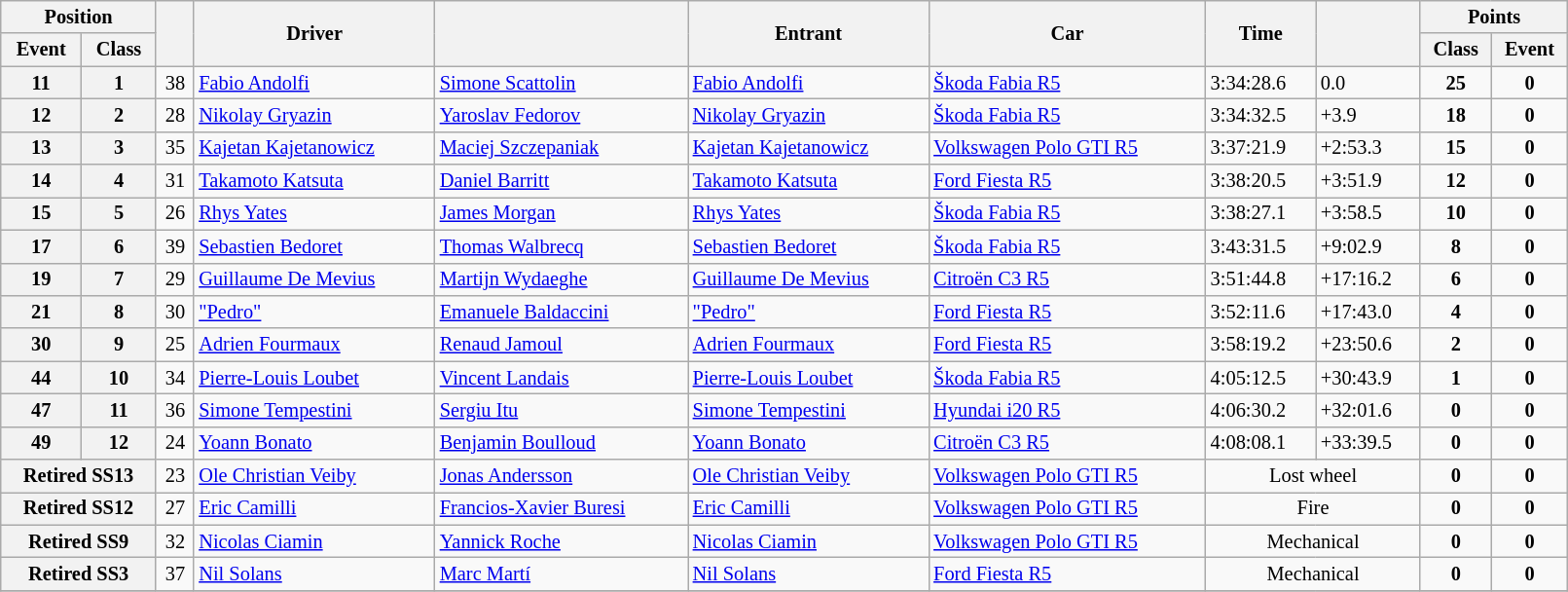<table class="wikitable" width=85% style="font-size: 85%;">
<tr>
<th colspan="2">Position</th>
<th rowspan="2"></th>
<th rowspan="2">Driver</th>
<th rowspan="2"></th>
<th rowspan="2">Entrant</th>
<th rowspan="2">Car</th>
<th rowspan="2">Time</th>
<th rowspan="2"></th>
<th colspan="2">Points</th>
</tr>
<tr>
<th>Event</th>
<th>Class</th>
<th>Class</th>
<th>Event</th>
</tr>
<tr>
<th>11</th>
<th>1</th>
<td align="center">38</td>
<td><a href='#'>Fabio Andolfi</a></td>
<td><a href='#'>Simone Scattolin</a></td>
<td><a href='#'>Fabio Andolfi</a></td>
<td><a href='#'>Škoda Fabia R5</a></td>
<td>3:34:28.6</td>
<td>0.0</td>
<td align="center"><strong>25</strong></td>
<td align="center"><strong>0</strong></td>
</tr>
<tr>
<th>12</th>
<th>2</th>
<td align="center">28</td>
<td><a href='#'>Nikolay Gryazin</a></td>
<td><a href='#'>Yaroslav Fedorov</a></td>
<td><a href='#'>Nikolay Gryazin</a></td>
<td><a href='#'>Škoda Fabia R5</a></td>
<td>3:34:32.5</td>
<td>+3.9</td>
<td align="center"><strong>18</strong></td>
<td align="center"><strong>0</strong></td>
</tr>
<tr>
<th>13</th>
<th>3</th>
<td align="center">35</td>
<td nowrap><a href='#'>Kajetan Kajetanowicz</a></td>
<td><a href='#'>Maciej Szczepaniak</a></td>
<td nowrap><a href='#'>Kajetan Kajetanowicz</a></td>
<td><a href='#'>Volkswagen Polo GTI R5</a></td>
<td>3:37:21.9</td>
<td>+2:53.3</td>
<td align="center"><strong>15</strong></td>
<td align="center"><strong>0</strong></td>
</tr>
<tr>
<th>14</th>
<th>4</th>
<td align="center">31</td>
<td><a href='#'>Takamoto Katsuta</a></td>
<td><a href='#'>Daniel Barritt</a></td>
<td><a href='#'>Takamoto Katsuta</a></td>
<td><a href='#'>Ford Fiesta R5</a></td>
<td>3:38:20.5</td>
<td>+3:51.9</td>
<td align="center"><strong>12</strong></td>
<td align="center"><strong>0</strong></td>
</tr>
<tr>
<th>15</th>
<th>5</th>
<td align="center">26</td>
<td><a href='#'>Rhys Yates</a></td>
<td><a href='#'>James Morgan</a></td>
<td><a href='#'>Rhys Yates</a></td>
<td><a href='#'>Škoda Fabia R5</a></td>
<td>3:38:27.1</td>
<td>+3:58.5</td>
<td align="center"><strong>10</strong></td>
<td align="center"><strong>0</strong></td>
</tr>
<tr>
<th>17</th>
<th>6</th>
<td align="center">39</td>
<td><a href='#'>Sebastien Bedoret</a></td>
<td><a href='#'>Thomas Walbrecq</a></td>
<td><a href='#'>Sebastien Bedoret</a></td>
<td><a href='#'>Škoda Fabia R5</a></td>
<td>3:43:31.5</td>
<td>+9:02.9</td>
<td align="center"><strong>8</strong></td>
<td align="center"><strong>0</strong></td>
</tr>
<tr>
<th>19</th>
<th>7</th>
<td align="center">29</td>
<td><a href='#'>Guillaume De Mevius</a></td>
<td><a href='#'>Martijn Wydaeghe</a></td>
<td><a href='#'>Guillaume De Mevius</a></td>
<td><a href='#'>Citroën C3 R5</a></td>
<td>3:51:44.8</td>
<td>+17:16.2</td>
<td align="center"><strong>6</strong></td>
<td align="center"><strong>0</strong></td>
</tr>
<tr>
<th>21</th>
<th>8</th>
<td align="center">30</td>
<td><a href='#'>"Pedro"</a></td>
<td><a href='#'>Emanuele Baldaccini</a></td>
<td><a href='#'>"Pedro"</a></td>
<td><a href='#'>Ford Fiesta R5</a></td>
<td>3:52:11.6</td>
<td>+17:43.0</td>
<td align="center"><strong>4</strong></td>
<td align="center"><strong>0</strong></td>
</tr>
<tr>
<th>30</th>
<th>9</th>
<td align="center">25</td>
<td><a href='#'>Adrien Fourmaux</a></td>
<td><a href='#'>Renaud Jamoul</a></td>
<td><a href='#'>Adrien Fourmaux</a></td>
<td><a href='#'>Ford Fiesta R5</a></td>
<td>3:58:19.2</td>
<td>+23:50.6</td>
<td align="center"><strong>2</strong></td>
<td align="center"><strong>0</strong></td>
</tr>
<tr>
<th>44</th>
<th>10</th>
<td align="center">34</td>
<td><a href='#'>Pierre-Louis Loubet</a></td>
<td><a href='#'>Vincent Landais</a></td>
<td><a href='#'>Pierre-Louis Loubet</a></td>
<td><a href='#'>Škoda Fabia R5</a></td>
<td>4:05:12.5</td>
<td>+30:43.9</td>
<td align="center"><strong>1</strong></td>
<td align="center"><strong>0</strong></td>
</tr>
<tr>
<th>47</th>
<th>11</th>
<td align="center">36</td>
<td><a href='#'>Simone Tempestini</a></td>
<td><a href='#'>Sergiu Itu</a></td>
<td><a href='#'>Simone Tempestini</a></td>
<td><a href='#'>Hyundai i20 R5</a></td>
<td>4:06:30.2</td>
<td>+32:01.6</td>
<td align="center"><strong>0</strong></td>
<td align="center"><strong>0</strong></td>
</tr>
<tr>
<th>49</th>
<th>12</th>
<td align="center">24</td>
<td><a href='#'>Yoann Bonato</a></td>
<td><a href='#'>Benjamin Boulloud</a></td>
<td><a href='#'>Yoann Bonato</a></td>
<td><a href='#'>Citroën C3 R5</a></td>
<td>4:08:08.1</td>
<td>+33:39.5</td>
<td align="center"><strong>0</strong></td>
<td align="center"><strong>0</strong></td>
</tr>
<tr>
<th colspan="2" nowrap>Retired SS13</th>
<td align="center">23</td>
<td><a href='#'>Ole Christian Veiby</a></td>
<td><a href='#'>Jonas Andersson</a></td>
<td><a href='#'>Ole Christian Veiby</a></td>
<td><a href='#'>Volkswagen Polo GTI R5</a></td>
<td align="center" colspan="2">Lost wheel</td>
<td align="center"><strong>0</strong></td>
<td align="center"><strong>0</strong></td>
</tr>
<tr>
<th colspan="2" nowrap>Retired SS12</th>
<td align="center">27</td>
<td nowrap><a href='#'>Eric Camilli</a></td>
<td nowrap><a href='#'>Francios-Xavier Buresi</a></td>
<td nowrap><a href='#'>Eric Camilli</a></td>
<td nowrap><a href='#'>Volkswagen Polo GTI R5</a></td>
<td align="center" colspan="2">Fire</td>
<td align="center"><strong>0</strong></td>
<td align="center"><strong>0</strong></td>
</tr>
<tr>
<th colspan="2" nowrap>Retired SS9</th>
<td align="center">32</td>
<td><a href='#'>Nicolas Ciamin</a></td>
<td><a href='#'>Yannick Roche</a></td>
<td><a href='#'>Nicolas Ciamin</a></td>
<td><a href='#'>Volkswagen Polo GTI R5</a></td>
<td align="center" colspan="2">Mechanical</td>
<td align="center"><strong>0</strong></td>
<td align="center"><strong>0</strong></td>
</tr>
<tr>
<th colspan="2">Retired SS3</th>
<td align="center">37</td>
<td><a href='#'>Nil Solans</a></td>
<td><a href='#'>Marc Martí</a></td>
<td><a href='#'>Nil Solans</a></td>
<td><a href='#'>Ford Fiesta R5</a></td>
<td align="center" colspan="2">Mechanical</td>
<td align="center"><strong>0</strong></td>
<td align="center"><strong>0</strong></td>
</tr>
<tr>
</tr>
</table>
